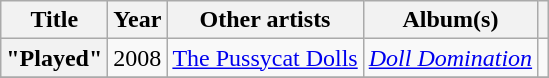<table class="wikitable sortable plainrowheaders" style="text-align: center;">
<tr>
<th scope="col">Title</th>
<th scope="col">Year</th>
<th scope="col">Other artists</th>
<th scope="col">Album(s)</th>
<th scope="col" class="unsortable"></th>
</tr>
<tr>
<th scope="row">"Played"</th>
<td>2008</td>
<td><a href='#'>The Pussycat Dolls</a></td>
<td><em><a href='#'>Doll Domination</a></em></td>
<td></td>
</tr>
<tr>
</tr>
</table>
